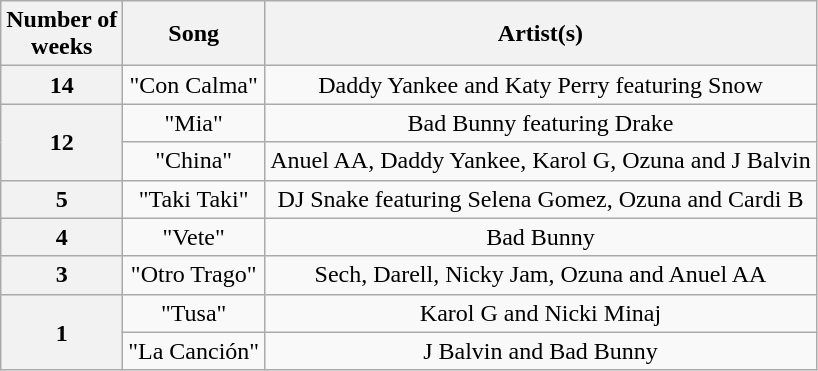<table class="wikitable plainrowheaders" style="text-align: center;">
<tr>
<th>Number of<br>weeks</th>
<th>Song</th>
<th>Artist(s)</th>
</tr>
<tr>
<th scope="row" style="text-align:center">14</th>
<td>"Con Calma"</td>
<td>Daddy Yankee and Katy Perry featuring Snow</td>
</tr>
<tr>
<th scope="row" style="text-align:center" rowspan="2">12</th>
<td>"Mia"</td>
<td>Bad Bunny featuring Drake</td>
</tr>
<tr>
<td>"China"</td>
<td>Anuel AA, Daddy Yankee, Karol G, Ozuna and J Balvin</td>
</tr>
<tr>
<th scope="row" style="text-align:center">5</th>
<td>"Taki Taki"</td>
<td>DJ Snake featuring Selena Gomez, Ozuna and Cardi B</td>
</tr>
<tr>
<th scope="row" style="text-align:center">4</th>
<td>"Vete"</td>
<td>Bad Bunny</td>
</tr>
<tr>
<th scope="row" style="text-align:center">3</th>
<td>"Otro Trago"</td>
<td>Sech, Darell, Nicky Jam, Ozuna and Anuel AA</td>
</tr>
<tr>
<th scope="row" style="text-align:center" rowspan="2">1</th>
<td>"Tusa"</td>
<td>Karol G and Nicki Minaj</td>
</tr>
<tr>
<td>"La Canción"</td>
<td>J Balvin and Bad Bunny</td>
</tr>
</table>
